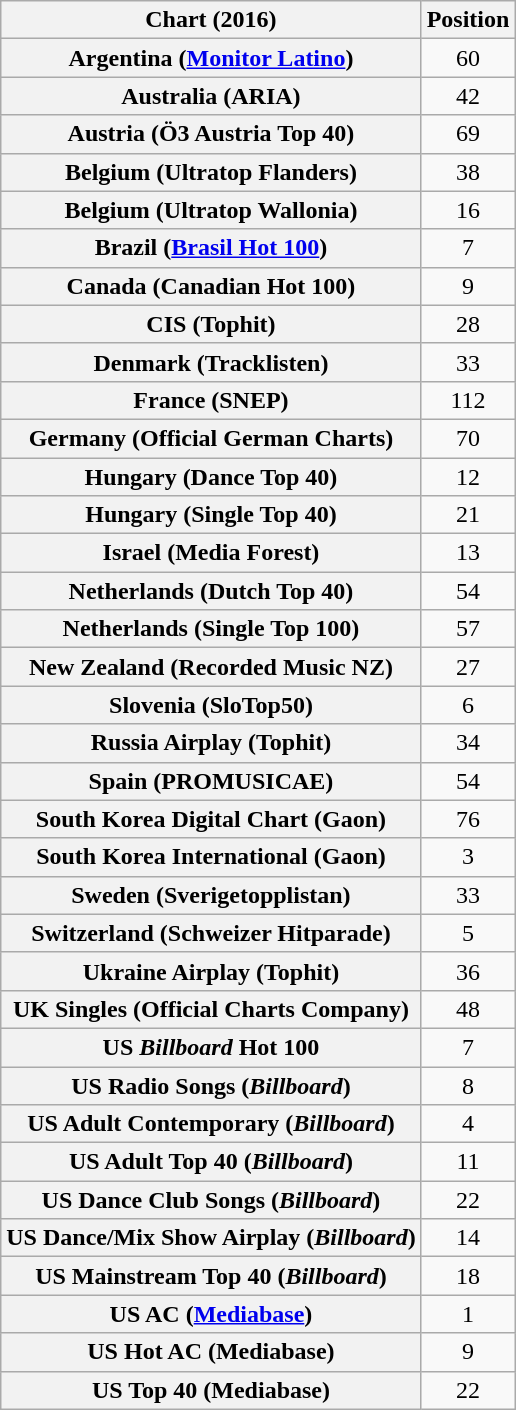<table class="wikitable sortable plainrowheaders" style="text-align:center">
<tr>
<th scope="col">Chart (2016)</th>
<th scope="col">Position</th>
</tr>
<tr>
<th scope="row">Argentina (<a href='#'>Monitor Latino</a>)</th>
<td>60</td>
</tr>
<tr>
<th scope="row">Australia (ARIA)</th>
<td>42</td>
</tr>
<tr>
<th scope="row">Austria (Ö3 Austria Top 40)</th>
<td>69</td>
</tr>
<tr>
<th scope="row">Belgium (Ultratop Flanders)</th>
<td>38</td>
</tr>
<tr>
<th scope="row">Belgium (Ultratop Wallonia)</th>
<td>16</td>
</tr>
<tr>
<th scope="row">Brazil (<a href='#'>Brasil Hot 100</a>)</th>
<td>7</td>
</tr>
<tr>
<th scope="row">Canada (Canadian Hot 100)</th>
<td>9</td>
</tr>
<tr>
<th scope="row">CIS (Tophit)</th>
<td style="text-align:center;">28</td>
</tr>
<tr>
<th scope="row">Denmark (Tracklisten)</th>
<td>33</td>
</tr>
<tr>
<th scope="row">France (SNEP)</th>
<td>112</td>
</tr>
<tr>
<th scope="row">Germany (Official German Charts)</th>
<td>70</td>
</tr>
<tr>
<th scope="row">Hungary (Dance Top 40)</th>
<td>12</td>
</tr>
<tr>
<th scope="row">Hungary (Single Top 40)</th>
<td>21</td>
</tr>
<tr>
<th scope="row">Israel (Media Forest)</th>
<td>13</td>
</tr>
<tr>
<th scope="row">Netherlands (Dutch Top 40)</th>
<td>54</td>
</tr>
<tr>
<th scope="row">Netherlands (Single Top 100)</th>
<td>57</td>
</tr>
<tr>
<th scope="row">New Zealand (Recorded Music NZ)</th>
<td>27</td>
</tr>
<tr>
<th scope="row">Slovenia (SloTop50)</th>
<td>6</td>
</tr>
<tr>
<th scope="row">Russia Airplay (Tophit)</th>
<td>34</td>
</tr>
<tr>
<th scope="row">Spain (PROMUSICAE)</th>
<td>54</td>
</tr>
<tr>
<th scope="row">South Korea Digital Chart (Gaon)</th>
<td>76</td>
</tr>
<tr>
<th scope="row">South Korea International (Gaon)</th>
<td>3</td>
</tr>
<tr>
<th scope="row">Sweden (Sverigetopplistan)</th>
<td>33</td>
</tr>
<tr>
<th scope="row">Switzerland (Schweizer Hitparade)</th>
<td>5</td>
</tr>
<tr>
<th scope="row">Ukraine Airplay (Tophit)</th>
<td>36</td>
</tr>
<tr>
<th scope="row">UK Singles (Official Charts Company)</th>
<td>48</td>
</tr>
<tr>
<th scope="row">US <em>Billboard</em> Hot 100</th>
<td>7</td>
</tr>
<tr>
<th scope="row">US Radio Songs (<em>Billboard</em>)</th>
<td>8</td>
</tr>
<tr>
<th scope="row">US Adult Contemporary (<em>Billboard</em>)</th>
<td>4</td>
</tr>
<tr>
<th scope="row">US Adult Top 40 (<em>Billboard</em>)</th>
<td>11</td>
</tr>
<tr>
<th scope="row">US Dance Club Songs (<em>Billboard</em>)</th>
<td>22</td>
</tr>
<tr>
<th scope="row">US Dance/Mix Show Airplay (<em>Billboard</em>)</th>
<td>14</td>
</tr>
<tr>
<th scope="row">US Mainstream Top 40 (<em>Billboard</em>)</th>
<td>18</td>
</tr>
<tr>
<th scope="row">US AC (<a href='#'>Mediabase</a>)</th>
<td>1</td>
</tr>
<tr>
<th scope="row">US Hot AC (Mediabase)</th>
<td>9</td>
</tr>
<tr>
<th scope="row">US Top 40 (Mediabase)</th>
<td>22</td>
</tr>
</table>
